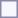<table style="border:1px solid #8888aa; background-color:#f7f8ff; padding:5px; font-size:95%; margin: 0px 12px 12px 0px;">
</table>
